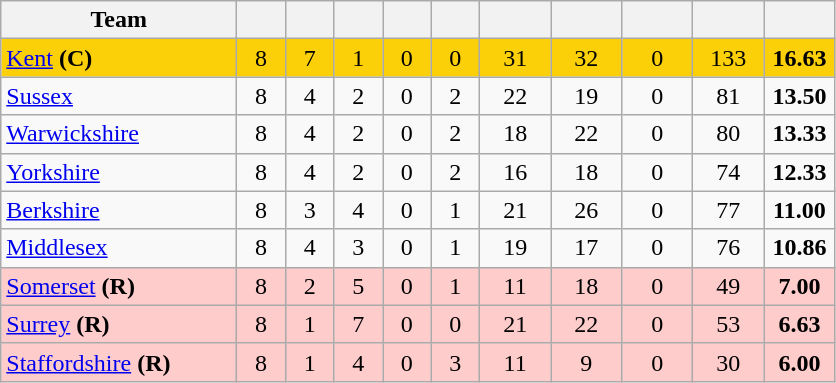<table class="wikitable" style="text-align:center">
<tr>
<th width="150">Team</th>
<th width="25"></th>
<th width="25"></th>
<th width="25"></th>
<th width="25"></th>
<th width="25"></th>
<th width="40"></th>
<th width="40"></th>
<th width="40"></th>
<th width="40"></th>
<th width="40"></th>
</tr>
<tr style="background:#fbd009">
<td style="text-align:left"><a href='#'>Kent</a> <strong>(C)</strong></td>
<td>8</td>
<td>7</td>
<td>1</td>
<td>0</td>
<td>0</td>
<td>31</td>
<td>32</td>
<td>0</td>
<td>133</td>
<td><strong>16.63</strong></td>
</tr>
<tr>
<td style="text-align:left"><a href='#'>Sussex</a></td>
<td>8</td>
<td>4</td>
<td>2</td>
<td>0</td>
<td>2</td>
<td>22</td>
<td>19</td>
<td>0</td>
<td>81</td>
<td><strong>13.50</strong></td>
</tr>
<tr>
<td style="text-align:left"><a href='#'>Warwickshire</a></td>
<td>8</td>
<td>4</td>
<td>2</td>
<td>0</td>
<td>2</td>
<td>18</td>
<td>22</td>
<td>0</td>
<td>80</td>
<td><strong>13.33</strong></td>
</tr>
<tr>
<td style="text-align:left"><a href='#'>Yorkshire</a></td>
<td>8</td>
<td>4</td>
<td>2</td>
<td>0</td>
<td>2</td>
<td>16</td>
<td>18</td>
<td>0</td>
<td>74</td>
<td><strong>12.33</strong></td>
</tr>
<tr>
<td style="text-align:left"><a href='#'>Berkshire</a></td>
<td>8</td>
<td>3</td>
<td>4</td>
<td>0</td>
<td>1</td>
<td>21</td>
<td>26</td>
<td>0</td>
<td>77</td>
<td><strong>11.00</strong></td>
</tr>
<tr>
<td style="text-align:left"><a href='#'>Middlesex</a></td>
<td>8</td>
<td>4</td>
<td>3</td>
<td>0</td>
<td>1</td>
<td>19</td>
<td>17</td>
<td>0</td>
<td>76</td>
<td><strong>10.86</strong></td>
</tr>
<tr style="background:#FFCCCC">
<td style="text-align:left"><a href='#'>Somerset</a> <strong>(R)</strong></td>
<td>8</td>
<td>2</td>
<td>5</td>
<td>0</td>
<td>1</td>
<td>11</td>
<td>18</td>
<td>0</td>
<td>49</td>
<td><strong>7.00</strong></td>
</tr>
<tr style="background:#FFCCCC">
<td style="text-align:left"><a href='#'>Surrey</a> <strong>(R)</strong></td>
<td>8</td>
<td>1</td>
<td>7</td>
<td>0</td>
<td>0</td>
<td>21</td>
<td>22</td>
<td>0</td>
<td>53</td>
<td><strong>6.63</strong></td>
</tr>
<tr style="background:#FFCCCC">
<td style="text-align:left"><a href='#'>Staffordshire</a> <strong>(R)</strong></td>
<td>8</td>
<td>1</td>
<td>4</td>
<td>0</td>
<td>3</td>
<td>11</td>
<td>9</td>
<td>0</td>
<td>30</td>
<td><strong>6.00</strong></td>
</tr>
</table>
